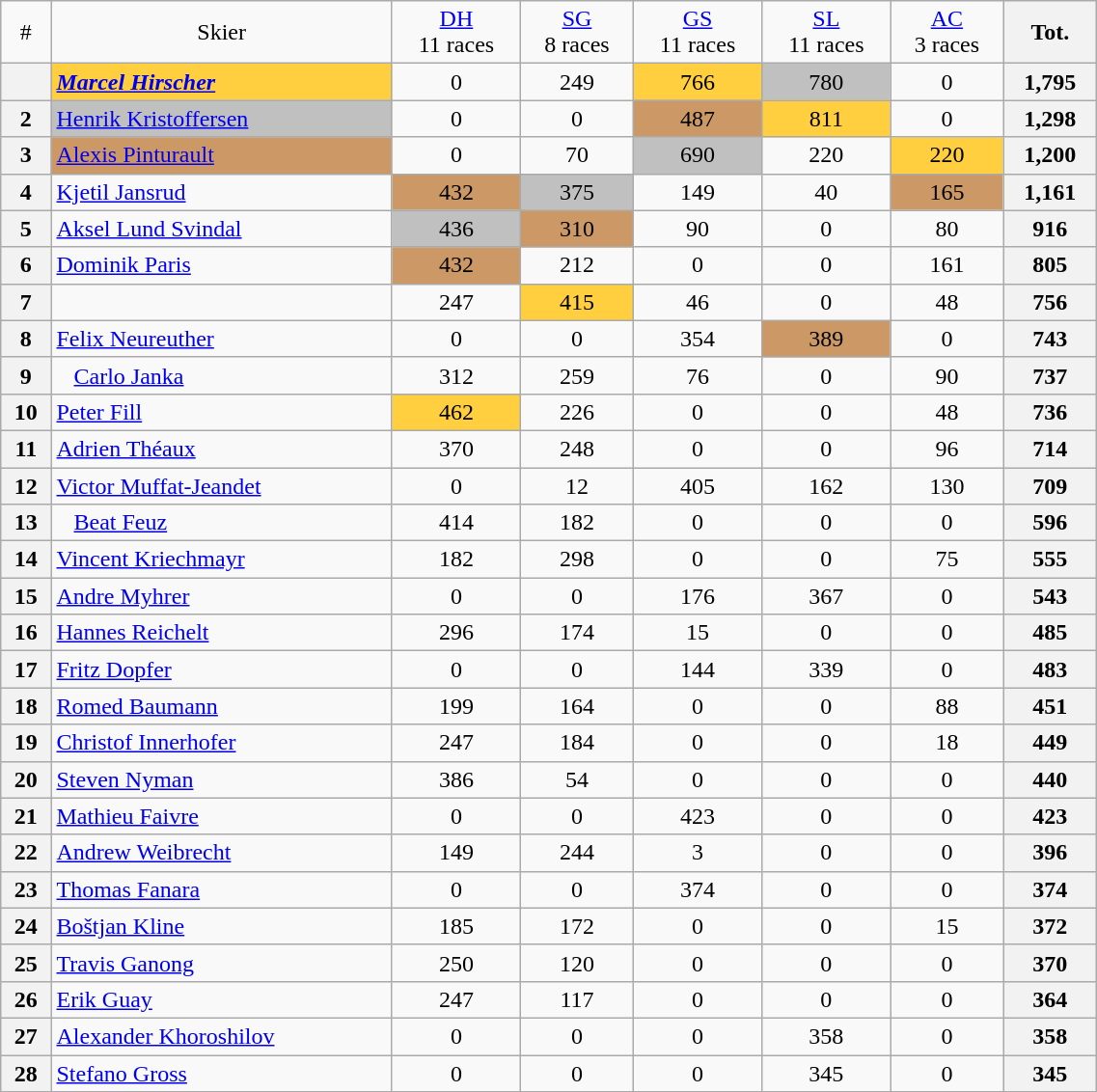<table class="wikitable" width=60% style="font-size:100%; text-align:center;">
<tr>
<td>#</td>
<td>Skier</td>
<td><a href='#'>DH</a><br>11 races</td>
<td><a href='#'>SG</a><br>8 races</td>
<td><a href='#'>GS</a><br>11 races</td>
<td><a href='#'>SL</a><br>11 races</td>
<td><a href='#'>AC</a><br>3 races</td>
<th>Tot.</th>
</tr>
<tr>
<th></th>
<td align=left bgcolor=ffcf40> <strong><em><a href='#'>Marcel Hirscher</a></em></strong></td>
<td>0</td>
<td>249</td>
<td bgcolor=ffcf40>766</td>
<td bgcolor=c0c0c0>780</td>
<td>0</td>
<th>1,795</th>
</tr>
<tr>
<th>2</th>
<td align=left bgcolor=c0c0c0> <a href='#'>Henrik Kristoffersen</a></td>
<td>0</td>
<td>0</td>
<td bgcolor=cc9966>487</td>
<td bgcolor=ffcf40>811</td>
<td>0</td>
<th>1,298</th>
</tr>
<tr>
<th>3</th>
<td align=left bgcolor=cc9966> <a href='#'>Alexis Pinturault</a></td>
<td>0</td>
<td>70</td>
<td bgcolor=c0c0c0>690</td>
<td>220</td>
<td bgcolor=ffcf40>220</td>
<th>1,200</th>
</tr>
<tr>
<th>4</th>
<td align=left> <a href='#'>Kjetil Jansrud</a></td>
<td bgcolor=cc9966>432</td>
<td bgcolor=c0c0c0>375</td>
<td>149</td>
<td>40</td>
<td bgcolor=cc9966>165</td>
<th>1,161</th>
</tr>
<tr>
<th>5</th>
<td align=left> <a href='#'>Aksel Lund Svindal</a></td>
<td bgcolor=c0c0c0>436</td>
<td bgcolor=cc9966>310</td>
<td>90</td>
<td>0</td>
<td>80</td>
<th>916</th>
</tr>
<tr>
<th>6</th>
<td align=left> <a href='#'>Dominik Paris</a></td>
<td bgcolor=cc9966>432</td>
<td>212</td>
<td>0</td>
<td>0</td>
<td>161</td>
<th>805</th>
</tr>
<tr>
<th>7</th>
<td align=left></td>
<td>247</td>
<td bgcolor=ffcf40>415</td>
<td>46</td>
<td>0</td>
<td>48</td>
<th>756</th>
</tr>
<tr>
<th>8</th>
<td align=left> <a href='#'>Felix Neureuther</a></td>
<td>0</td>
<td>0</td>
<td>354</td>
<td bgcolor=cc9966>389</td>
<td>0</td>
<th>743</th>
</tr>
<tr>
<th>9</th>
<td align=left>   <a href='#'>Carlo Janka</a></td>
<td>312</td>
<td>259</td>
<td>76</td>
<td>0</td>
<td>90</td>
<th>737</th>
</tr>
<tr>
<th>10</th>
<td align=left> <a href='#'>Peter Fill</a></td>
<td bgcolor=ffcf40>462</td>
<td>226</td>
<td>0</td>
<td>0</td>
<td>48</td>
<th>736</th>
</tr>
<tr>
<th>11</th>
<td align=left> <a href='#'>Adrien Théaux</a></td>
<td>370</td>
<td>248</td>
<td>0</td>
<td>0</td>
<td>96</td>
<th>714</th>
</tr>
<tr>
<th>12</th>
<td align=left> <a href='#'>Victor Muffat-Jeandet</a></td>
<td>0</td>
<td>12</td>
<td>405</td>
<td>162</td>
<td>130</td>
<th>709</th>
</tr>
<tr>
<th>13</th>
<td align=left>   <a href='#'>Beat Feuz</a></td>
<td>414</td>
<td>182</td>
<td>0</td>
<td>0</td>
<td>0</td>
<th>596</th>
</tr>
<tr>
<th>14</th>
<td align=left> <a href='#'>Vincent Kriechmayr</a></td>
<td>182</td>
<td>298</td>
<td>0</td>
<td>0</td>
<td>75</td>
<th>555</th>
</tr>
<tr>
<th>15</th>
<td align=left> <a href='#'>Andre Myhrer</a></td>
<td>0</td>
<td>0</td>
<td>176</td>
<td>367</td>
<td>0</td>
<th>543</th>
</tr>
<tr>
<th>16</th>
<td align=left> <a href='#'>Hannes Reichelt</a></td>
<td>296</td>
<td>174</td>
<td>15</td>
<td>0</td>
<td>0</td>
<th>485</th>
</tr>
<tr>
<th>17</th>
<td align=left> <a href='#'>Fritz Dopfer</a></td>
<td>0</td>
<td>0</td>
<td>144</td>
<td>339</td>
<td>0</td>
<th>483</th>
</tr>
<tr>
<th>18</th>
<td align=left> <a href='#'>Romed Baumann</a></td>
<td>199</td>
<td>164</td>
<td>0</td>
<td>0</td>
<td>88</td>
<th>451</th>
</tr>
<tr>
<th>19</th>
<td align=left> <a href='#'>Christof Innerhofer</a></td>
<td>247</td>
<td>184</td>
<td>0</td>
<td>0</td>
<td>18</td>
<th>449</th>
</tr>
<tr>
<th>20</th>
<td align=left> <a href='#'>Steven Nyman</a></td>
<td>386</td>
<td>54</td>
<td>0</td>
<td>0</td>
<td>0</td>
<th>440</th>
</tr>
<tr>
<th>21</th>
<td align=left> <a href='#'>Mathieu Faivre</a></td>
<td>0</td>
<td>0</td>
<td>423</td>
<td>0</td>
<td>0</td>
<th>423</th>
</tr>
<tr>
<th>22</th>
<td align=left> <a href='#'>Andrew Weibrecht</a></td>
<td>149</td>
<td>244</td>
<td>3</td>
<td>0</td>
<td>0</td>
<th>396</th>
</tr>
<tr>
<th>23</th>
<td align=left> <a href='#'>Thomas Fanara</a></td>
<td>0</td>
<td>0</td>
<td>374</td>
<td>0</td>
<td>0</td>
<th>374</th>
</tr>
<tr>
<th>24</th>
<td align=left> <a href='#'>Boštjan Kline</a></td>
<td>185</td>
<td>172</td>
<td>0</td>
<td>0</td>
<td>15</td>
<th>372</th>
</tr>
<tr>
<th>25</th>
<td align=left> <a href='#'>Travis Ganong</a></td>
<td>250</td>
<td>120</td>
<td>0</td>
<td>0</td>
<td>0</td>
<th>370</th>
</tr>
<tr>
<th>26</th>
<td align=left> <a href='#'>Erik Guay</a></td>
<td>247</td>
<td>117</td>
<td>0</td>
<td>0</td>
<td>0</td>
<th>364</th>
</tr>
<tr>
<th>27</th>
<td align=left> <a href='#'>Alexander Khoroshilov</a></td>
<td>0</td>
<td>0</td>
<td>0</td>
<td>358</td>
<td>0</td>
<th>358</th>
</tr>
<tr>
<th>28</th>
<td align=left> <a href='#'>Stefano Gross</a></td>
<td>0</td>
<td>0</td>
<td>0</td>
<td>345</td>
<td>0</td>
<th>345</th>
</tr>
</table>
